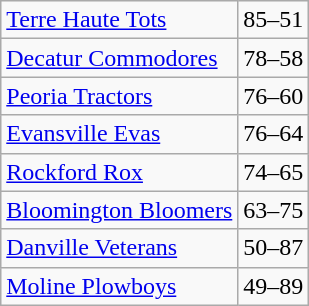<table class="wikitable">
<tr>
<td><a href='#'>Terre Haute Tots</a></td>
<td>85–51</td>
</tr>
<tr>
<td><a href='#'>Decatur Commodores</a></td>
<td>78–58</td>
</tr>
<tr>
<td><a href='#'>Peoria Tractors</a></td>
<td>76–60</td>
</tr>
<tr>
<td><a href='#'>Evansville Evas</a></td>
<td>76–64</td>
</tr>
<tr>
<td><a href='#'>Rockford Rox</a></td>
<td>74–65</td>
</tr>
<tr>
<td><a href='#'>Bloomington Bloomers</a></td>
<td>63–75</td>
</tr>
<tr>
<td><a href='#'>Danville Veterans</a></td>
<td>50–87</td>
</tr>
<tr>
<td><a href='#'>Moline Plowboys</a></td>
<td>49–89</td>
</tr>
</table>
